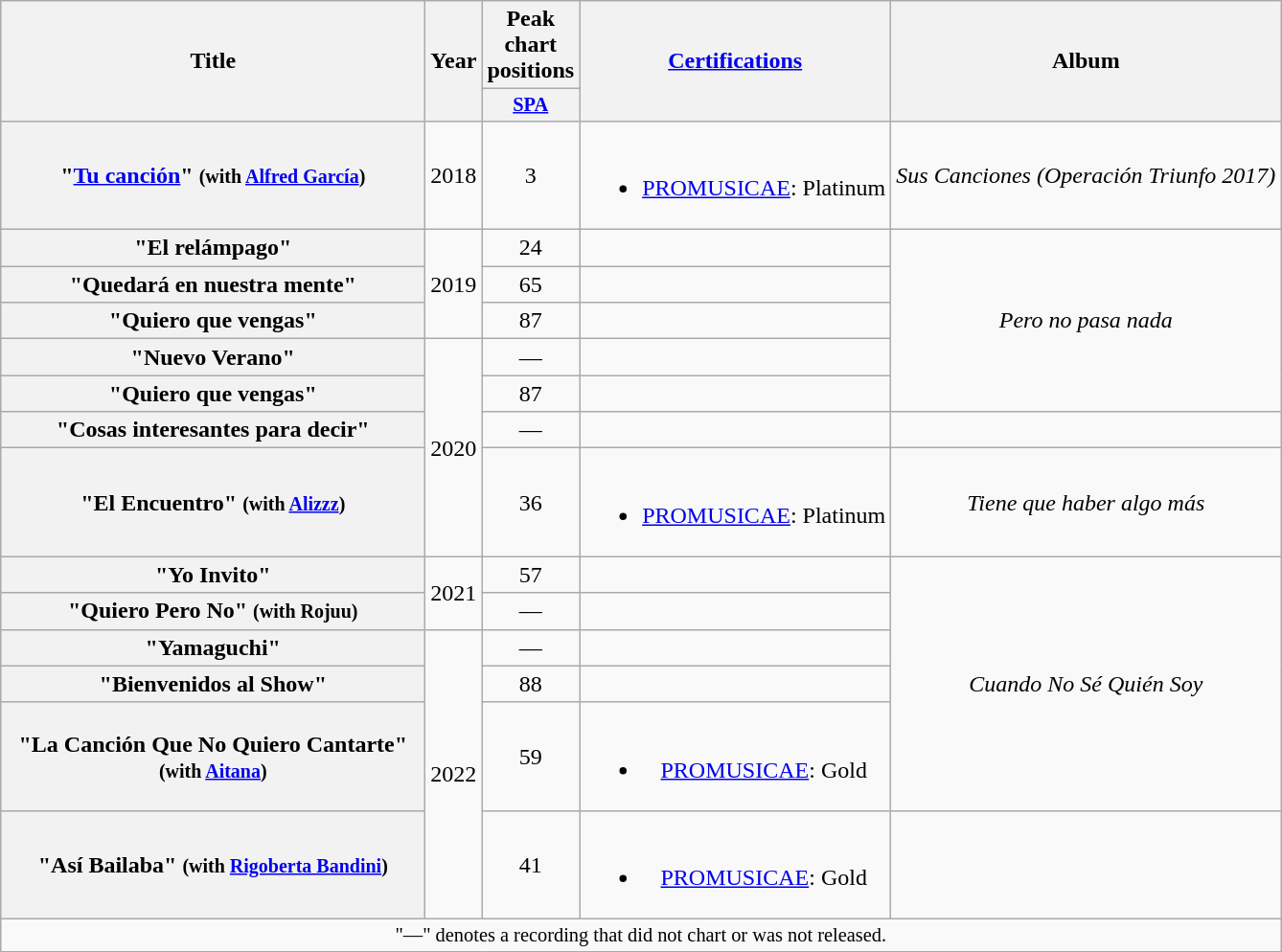<table class="wikitable plainrowheaders" style="text-align:center;">
<tr>
<th scope="col" rowspan="2" style="width:18em;">Title</th>
<th scope="col" rowspan="2" style="width:1em;">Year</th>
<th scope="col">Peak chart positions</th>
<th scope="col" rowspan="2"><a href='#'>Certifications</a></th>
<th scope="col" rowspan="2">Album</th>
</tr>
<tr>
<th scope="col" style="width:3em;font-size:85%;"><a href='#'>SPA</a><br></th>
</tr>
<tr>
<th scope="row">"<a href='#'>Tu canción</a>" <small>(with <a href='#'>Alfred García</a>)</small></th>
<td>2018</td>
<td>3</td>
<td><br><ul><li><a href='#'>PROMUSICAE</a>: Platinum</li></ul></td>
<td><em>Sus Canciones (Operación Triunfo 2017)</em></td>
</tr>
<tr>
<th scope="row">"El relámpago"</th>
<td rowspan="3">2019</td>
<td>24</td>
<td></td>
<td rowspan="5"><em>Pero no pasa nada</em></td>
</tr>
<tr>
<th scope="row">"Quedará en nuestra mente"</th>
<td>65</td>
<td></td>
</tr>
<tr>
<th scope="row">"Quiero que vengas"</th>
<td>87</td>
<td></td>
</tr>
<tr>
<th scope="row">"Nuevo Verano"</th>
<td rowspan="4">2020</td>
<td>—</td>
<td></td>
</tr>
<tr>
<th scope="row">"Quiero que vengas"</th>
<td>87</td>
<td></td>
</tr>
<tr>
<th scope="row">"Cosas interesantes para decir"</th>
<td>—</td>
<td></td>
<td></td>
</tr>
<tr>
<th scope="row">"El Encuentro" <small>(with <a href='#'>Alizzz</a>)</small></th>
<td>36</td>
<td><br><ul><li><a href='#'>PROMUSICAE</a>: Platinum</li></ul></td>
<td><em>Tiene que haber algo más</em></td>
</tr>
<tr>
<th scope="row">"Yo Invito"</th>
<td rowspan="2">2021</td>
<td>57<br></td>
<td></td>
<td rowspan="5"><em>Cuando No Sé Quién Soy</em></td>
</tr>
<tr>
<th scope="row">"Quiero Pero No" <small>(with Rojuu)</small></th>
<td>—</td>
<td></td>
</tr>
<tr>
<th scope="row">"Yamaguchi"</th>
<td rowspan="4">2022</td>
<td>—</td>
<td></td>
</tr>
<tr>
<th scope="row">"Bienvenidos al Show"</th>
<td>88</td>
<td></td>
</tr>
<tr>
<th scope="row">"La Canción Que No Quiero Cantarte" <small>(with <a href='#'>Aitana</a>)</small></th>
<td>59</td>
<td><br><ul><li><a href='#'>PROMUSICAE</a>: Gold</li></ul></td>
</tr>
<tr>
<th scope="row">"Así Bailaba" <small>(with <a href='#'>Rigoberta Bandini</a>)</small></th>
<td>41<br></td>
<td><br><ul><li><a href='#'>PROMUSICAE</a>: Gold</li></ul></td>
<td></td>
</tr>
<tr>
<td colspan="22" style="text-align:center; font-size:85%;">"—" denotes a recording that did not chart or was not released.</td>
</tr>
</table>
